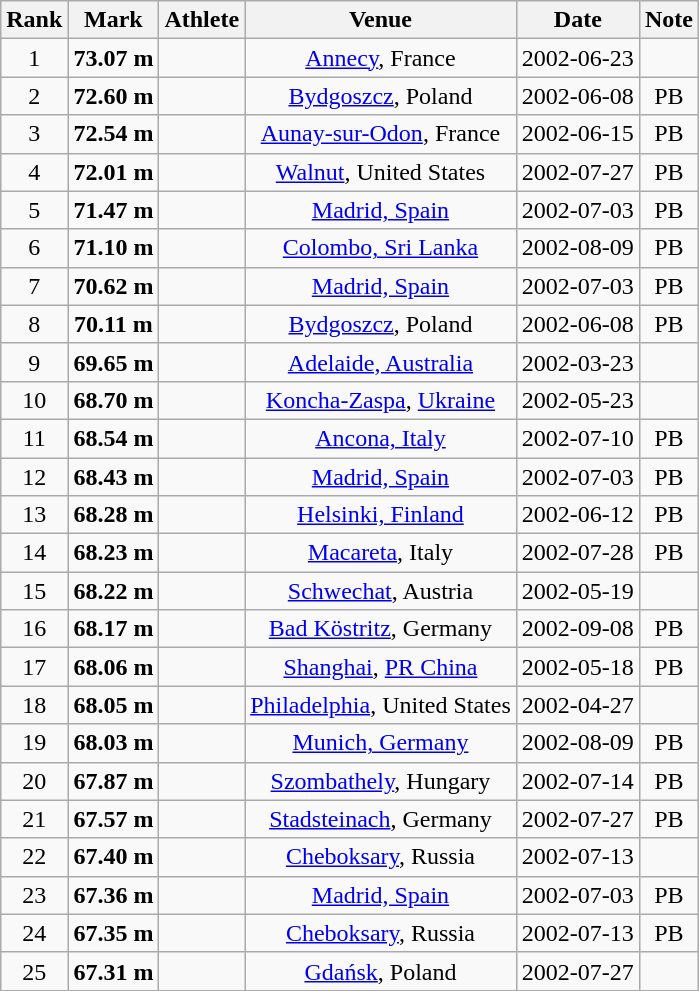<table class="wikitable" style="text-align:center;">
<tr>
<th>Rank</th>
<th>Mark</th>
<th>Athlete</th>
<th>Venue</th>
<th>Date</th>
<th>Note</th>
</tr>
<tr>
<td>1</td>
<td><strong>73.07 m</strong></td>
<td align=left></td>
<td><a href='#'>Annecy</a>, France</td>
<td>2002-06-23</td>
<td></td>
</tr>
<tr>
<td>2</td>
<td><strong>72.60 m</strong></td>
<td align=left></td>
<td><a href='#'>Bydgoszcz</a>, Poland</td>
<td>2002-06-08</td>
<td>PB</td>
</tr>
<tr>
<td>3</td>
<td><strong>72.54 m</strong></td>
<td align=left></td>
<td><a href='#'>Aunay-sur-Odon</a>, France</td>
<td>2002-06-15</td>
<td>PB</td>
</tr>
<tr>
<td>4</td>
<td><strong>72.01 m</strong></td>
<td align=left></td>
<td><a href='#'>Walnut</a>, United States</td>
<td>2002-07-27</td>
<td>PB</td>
</tr>
<tr>
<td>5</td>
<td><strong>71.47 m</strong></td>
<td align=left></td>
<td><a href='#'>Madrid, Spain</a></td>
<td>2002-07-03</td>
<td>PB</td>
</tr>
<tr>
<td>6</td>
<td><strong>71.10 m</strong></td>
<td align=left></td>
<td><a href='#'>Colombo, Sri Lanka</a></td>
<td>2002-08-09</td>
<td>PB</td>
</tr>
<tr>
<td>7</td>
<td><strong>70.62 m</strong></td>
<td align=left></td>
<td><a href='#'>Madrid, Spain</a></td>
<td>2002-07-03</td>
<td>PB</td>
</tr>
<tr>
<td>8</td>
<td><strong>70.11 m</strong></td>
<td align=left></td>
<td><a href='#'>Bydgoszcz</a>, Poland</td>
<td>2002-06-08</td>
<td>PB</td>
</tr>
<tr>
<td>9</td>
<td><strong>69.65 m</strong></td>
<td align=left></td>
<td><a href='#'>Adelaide, Australia</a></td>
<td>2002-03-23</td>
<td></td>
</tr>
<tr>
<td>10</td>
<td><strong>68.70 m</strong></td>
<td align=left></td>
<td><a href='#'>Koncha-Zaspa</a>, <a href='#'>Ukraine</a></td>
<td>2002-05-23</td>
<td></td>
</tr>
<tr>
<td>11</td>
<td><strong>68.54 m</strong></td>
<td align=left></td>
<td><a href='#'>Ancona, Italy</a></td>
<td>2002-07-10</td>
<td>PB</td>
</tr>
<tr>
<td>12</td>
<td><strong>68.43 m</strong></td>
<td align=left></td>
<td><a href='#'>Madrid, Spain</a></td>
<td>2002-07-03</td>
<td>PB</td>
</tr>
<tr>
<td>13</td>
<td><strong>68.28 m</strong></td>
<td align=left></td>
<td><a href='#'>Helsinki, Finland</a></td>
<td>2002-06-12</td>
<td>PB</td>
</tr>
<tr>
<td>14</td>
<td><strong>68.23 m</strong></td>
<td align=left></td>
<td><a href='#'>Macareta</a>, Italy</td>
<td>2002-07-28</td>
<td>PB</td>
</tr>
<tr>
<td>15</td>
<td><strong>68.22 m</strong></td>
<td align=left></td>
<td><a href='#'>Schwechat</a>, Austria</td>
<td>2002-05-19</td>
<td></td>
</tr>
<tr>
<td>16</td>
<td><strong>68.17 m</strong></td>
<td align=left></td>
<td><a href='#'>Bad Köstritz</a>, Germany</td>
<td>2002-09-08</td>
<td>PB</td>
</tr>
<tr>
<td>17</td>
<td><strong>68.06 m</strong></td>
<td align=left></td>
<td><a href='#'>Shanghai</a>, <a href='#'>PR China</a></td>
<td>2002-05-18</td>
<td>PB</td>
</tr>
<tr>
<td>18</td>
<td><strong>68.05 m</strong></td>
<td align=left></td>
<td><a href='#'>Philadelphia</a>, United States</td>
<td>2002-04-27</td>
<td></td>
</tr>
<tr>
<td>19</td>
<td><strong>68.03 m</strong></td>
<td align=left></td>
<td><a href='#'>Munich, Germany</a></td>
<td>2002-08-09</td>
<td>PB</td>
</tr>
<tr>
<td>20</td>
<td><strong>67.87 m</strong></td>
<td align=left></td>
<td><a href='#'>Szombathely</a>, Hungary</td>
<td>2002-07-14</td>
<td>PB</td>
</tr>
<tr>
<td>21</td>
<td><strong>67.57 m</strong></td>
<td align=left></td>
<td><a href='#'>Stadsteinach</a>, Germany</td>
<td>2002-07-27</td>
<td>PB</td>
</tr>
<tr>
<td>22</td>
<td><strong>67.40 m</strong></td>
<td align=left></td>
<td><a href='#'>Cheboksary</a>, Russia</td>
<td>2002-07-13</td>
<td></td>
</tr>
<tr>
<td>23</td>
<td><strong>67.36 m</strong></td>
<td align=left></td>
<td><a href='#'>Madrid, Spain</a></td>
<td>2002-07-03</td>
<td>PB</td>
</tr>
<tr>
<td>24</td>
<td><strong>67.35 m</strong></td>
<td align=left></td>
<td><a href='#'>Cheboksary</a>, Russia</td>
<td>2002-07-13</td>
<td>PB</td>
</tr>
<tr>
<td>25</td>
<td><strong>67.31 m</strong></td>
<td align=left></td>
<td><a href='#'>Gdańsk</a>, Poland</td>
<td>2002-07-27</td>
<td></td>
</tr>
</table>
